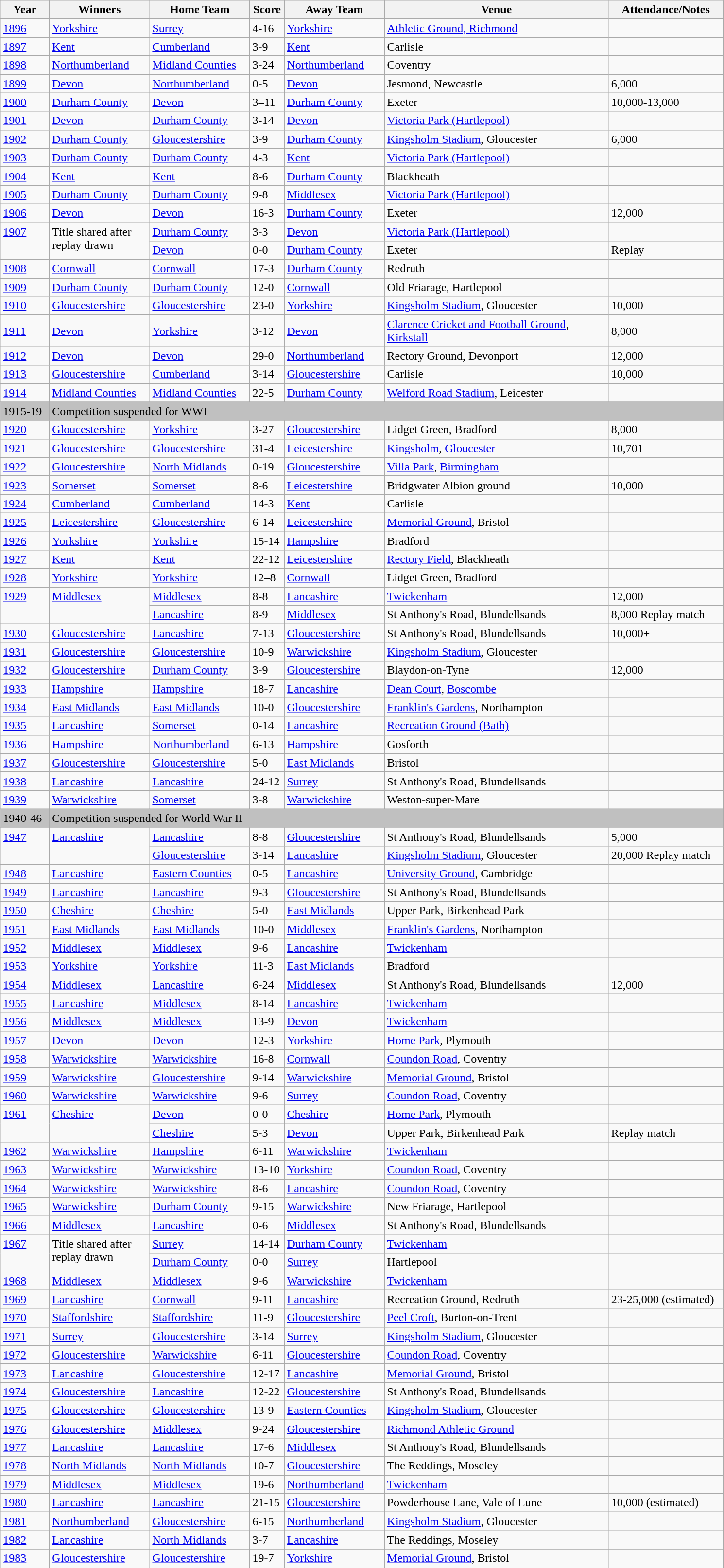<table class="wikitable">
<tr>
<th width="60pt">Year</th>
<th width="130pt">Winners</th>
<th width="130pt">Home Team</th>
<th width="40pt">Score</th>
<th width="130pt">Away Team</th>
<th width="300pt">Venue</th>
<th width="150pt">Attendance/Notes</th>
</tr>
<tr>
<td><a href='#'>1896</a></td>
<td><a href='#'>Yorkshire</a></td>
<td><a href='#'>Surrey</a></td>
<td>4-16</td>
<td><a href='#'>Yorkshire</a></td>
<td><a href='#'>Athletic Ground, Richmond</a></td>
<td></td>
</tr>
<tr>
<td><a href='#'>1897</a></td>
<td><a href='#'>Kent</a></td>
<td><a href='#'>Cumberland</a></td>
<td>3-9</td>
<td><a href='#'>Kent</a></td>
<td>Carlisle</td>
<td></td>
</tr>
<tr>
<td><a href='#'>1898</a></td>
<td><a href='#'>Northumberland</a></td>
<td><a href='#'>Midland Counties</a></td>
<td>3-24</td>
<td><a href='#'>Northumberland</a></td>
<td>Coventry</td>
<td></td>
</tr>
<tr>
<td><a href='#'>1899</a></td>
<td><a href='#'>Devon</a></td>
<td><a href='#'>Northumberland</a></td>
<td>0-5</td>
<td><a href='#'>Devon</a></td>
<td>Jesmond, Newcastle</td>
<td>6,000 </td>
</tr>
<tr>
<td><a href='#'>1900</a></td>
<td><a href='#'>Durham County</a></td>
<td><a href='#'>Devon</a></td>
<td>3–11</td>
<td><a href='#'>Durham County</a></td>
<td>Exeter</td>
<td>10,000-13,000 </td>
</tr>
<tr>
<td><a href='#'>1901</a></td>
<td><a href='#'>Devon</a></td>
<td><a href='#'>Durham County</a></td>
<td>3-14</td>
<td><a href='#'>Devon</a></td>
<td><a href='#'>Victoria Park (Hartlepool)</a></td>
<td></td>
</tr>
<tr>
<td><a href='#'>1902</a></td>
<td><a href='#'>Durham County</a></td>
<td><a href='#'>Gloucestershire</a></td>
<td>3-9</td>
<td><a href='#'>Durham County</a></td>
<td><a href='#'>Kingsholm Stadium</a>, Gloucester</td>
<td>6,000 </td>
</tr>
<tr>
<td><a href='#'>1903</a></td>
<td><a href='#'>Durham County</a></td>
<td><a href='#'>Durham County</a></td>
<td>4-3</td>
<td><a href='#'>Kent</a></td>
<td><a href='#'>Victoria Park (Hartlepool)</a></td>
<td></td>
</tr>
<tr>
<td><a href='#'>1904</a></td>
<td><a href='#'>Kent</a></td>
<td><a href='#'>Kent</a></td>
<td>8-6</td>
<td><a href='#'>Durham County</a></td>
<td>Blackheath</td>
<td></td>
</tr>
<tr>
<td><a href='#'>1905</a></td>
<td><a href='#'>Durham County</a></td>
<td><a href='#'>Durham County</a></td>
<td>9-8</td>
<td><a href='#'>Middlesex</a></td>
<td><a href='#'>Victoria Park (Hartlepool)</a></td>
<td></td>
</tr>
<tr>
<td><a href='#'>1906</a></td>
<td><a href='#'>Devon</a></td>
<td><a href='#'>Devon</a></td>
<td>16-3</td>
<td><a href='#'>Durham County</a></td>
<td>Exeter</td>
<td>12,000 </td>
</tr>
<tr>
<td rowspan=2 valign="top"><a href='#'>1907</a></td>
<td rowspan=2 valign="top">Title shared after replay drawn</td>
<td><a href='#'>Durham County</a></td>
<td>3-3</td>
<td><a href='#'>Devon</a></td>
<td><a href='#'>Victoria Park (Hartlepool)</a></td>
<td></td>
</tr>
<tr>
<td><a href='#'>Devon</a></td>
<td>0-0</td>
<td><a href='#'>Durham County</a></td>
<td>Exeter</td>
<td>Replay</td>
</tr>
<tr>
<td><a href='#'>1908</a></td>
<td><a href='#'>Cornwall</a></td>
<td><a href='#'>Cornwall</a></td>
<td>17-3</td>
<td><a href='#'>Durham County</a></td>
<td>Redruth</td>
<td></td>
</tr>
<tr>
<td><a href='#'>1909</a></td>
<td><a href='#'>Durham County</a></td>
<td><a href='#'>Durham County</a></td>
<td>12-0</td>
<td><a href='#'>Cornwall</a></td>
<td>Old Friarage, Hartlepool</td>
<td></td>
</tr>
<tr>
<td><a href='#'>1910</a></td>
<td><a href='#'>Gloucestershire</a></td>
<td><a href='#'>Gloucestershire</a></td>
<td>23-0</td>
<td><a href='#'>Yorkshire</a></td>
<td><a href='#'>Kingsholm Stadium</a>, Gloucester</td>
<td>10,000 </td>
</tr>
<tr>
<td><a href='#'>1911</a></td>
<td><a href='#'>Devon</a></td>
<td><a href='#'>Yorkshire</a></td>
<td>3-12</td>
<td><a href='#'>Devon</a></td>
<td><a href='#'>Clarence Cricket and Football Ground</a>, <a href='#'>Kirkstall</a></td>
<td>8,000</td>
</tr>
<tr>
<td><a href='#'>1912</a></td>
<td><a href='#'>Devon</a></td>
<td><a href='#'>Devon</a></td>
<td>29-0</td>
<td><a href='#'>Northumberland</a></td>
<td>Rectory Ground, Devonport </td>
<td>12,000</td>
</tr>
<tr>
<td><a href='#'>1913</a></td>
<td><a href='#'>Gloucestershire</a></td>
<td><a href='#'>Cumberland</a></td>
<td>3-14</td>
<td><a href='#'>Gloucestershire</a></td>
<td>Carlisle</td>
<td>10,000</td>
</tr>
<tr>
<td><a href='#'>1914</a></td>
<td><a href='#'>Midland Counties</a></td>
<td><a href='#'>Midland Counties</a></td>
<td>22-5</td>
<td><a href='#'>Durham County</a></td>
<td><a href='#'>Welford Road Stadium</a>, Leicester</td>
<td></td>
</tr>
<tr>
<td style="background:silver">1915-19</td>
<td colspan="6" style="background:silver">Competition suspended for WWI</td>
</tr>
<tr>
<td><a href='#'>1920</a></td>
<td><a href='#'>Gloucestershire</a></td>
<td><a href='#'>Yorkshire</a></td>
<td>3-27</td>
<td><a href='#'>Gloucestershire</a></td>
<td>Lidget Green, Bradford</td>
<td>8,000</td>
</tr>
<tr>
<td><a href='#'>1921</a></td>
<td><a href='#'>Gloucestershire</a></td>
<td><a href='#'>Gloucestershire</a></td>
<td>31-4</td>
<td><a href='#'>Leicestershire</a></td>
<td><a href='#'>Kingsholm</a>, <a href='#'>Gloucester</a></td>
<td>10,701</td>
</tr>
<tr>
<td><a href='#'>1922</a></td>
<td><a href='#'>Gloucestershire</a></td>
<td><a href='#'>North Midlands</a></td>
<td>0-19</td>
<td><a href='#'>Gloucestershire</a></td>
<td><a href='#'>Villa Park</a>, <a href='#'>Birmingham</a></td>
<td></td>
</tr>
<tr>
<td><a href='#'>1923</a></td>
<td><a href='#'>Somerset</a></td>
<td><a href='#'>Somerset</a></td>
<td>8-6</td>
<td><a href='#'>Leicestershire</a></td>
<td>Bridgwater Albion ground</td>
<td>10,000</td>
</tr>
<tr>
<td><a href='#'>1924</a></td>
<td><a href='#'>Cumberland</a></td>
<td><a href='#'>Cumberland</a></td>
<td>14-3</td>
<td><a href='#'>Kent</a></td>
<td>Carlisle</td>
<td></td>
</tr>
<tr>
<td><a href='#'>1925</a></td>
<td><a href='#'>Leicestershire</a></td>
<td><a href='#'>Gloucestershire</a></td>
<td>6-14</td>
<td><a href='#'>Leicestershire</a></td>
<td><a href='#'>Memorial Ground</a>, Bristol</td>
<td></td>
</tr>
<tr>
<td><a href='#'>1926</a></td>
<td><a href='#'>Yorkshire</a></td>
<td><a href='#'>Yorkshire</a></td>
<td>15-14</td>
<td><a href='#'>Hampshire</a></td>
<td>Bradford</td>
<td></td>
</tr>
<tr>
<td><a href='#'>1927</a></td>
<td><a href='#'>Kent</a></td>
<td><a href='#'>Kent</a></td>
<td>22-12</td>
<td><a href='#'>Leicestershire</a></td>
<td><a href='#'>Rectory Field</a>, Blackheath</td>
<td></td>
</tr>
<tr>
<td><a href='#'>1928</a></td>
<td><a href='#'>Yorkshire</a></td>
<td><a href='#'>Yorkshire</a></td>
<td>12–8</td>
<td><a href='#'>Cornwall</a></td>
<td>Lidget Green, Bradford</td>
<td></td>
</tr>
<tr>
<td rowspan=2 valign="top"><a href='#'>1929</a></td>
<td rowspan=2 valign="top"><a href='#'>Middlesex</a></td>
<td><a href='#'>Middlesex</a></td>
<td>8-8</td>
<td><a href='#'>Lancashire</a></td>
<td><a href='#'>Twickenham</a></td>
<td>12,000</td>
</tr>
<tr>
<td><a href='#'>Lancashire</a></td>
<td>8-9</td>
<td><a href='#'>Middlesex</a></td>
<td>St Anthony's Road, Blundellsands</td>
<td>8,000 Replay match</td>
</tr>
<tr>
<td><a href='#'>1930</a></td>
<td><a href='#'>Gloucestershire</a></td>
<td><a href='#'>Lancashire</a></td>
<td>7-13</td>
<td><a href='#'>Gloucestershire</a></td>
<td>St Anthony's Road, Blundellsands</td>
<td>10,000+</td>
</tr>
<tr>
<td><a href='#'>1931</a></td>
<td><a href='#'>Gloucestershire</a></td>
<td><a href='#'>Gloucestershire</a></td>
<td>10-9</td>
<td><a href='#'>Warwickshire</a></td>
<td><a href='#'>Kingsholm Stadium</a>, Gloucester</td>
<td></td>
</tr>
<tr>
<td><a href='#'>1932</a></td>
<td><a href='#'>Gloucestershire</a></td>
<td><a href='#'>Durham County</a></td>
<td>3-9</td>
<td><a href='#'>Gloucestershire</a></td>
<td>Blaydon-on-Tyne</td>
<td>12,000</td>
</tr>
<tr>
<td><a href='#'>1933</a></td>
<td><a href='#'>Hampshire</a></td>
<td><a href='#'>Hampshire</a></td>
<td>18-7</td>
<td><a href='#'>Lancashire</a></td>
<td><a href='#'>Dean Court</a>, <a href='#'>Boscombe</a></td>
<td></td>
</tr>
<tr>
<td><a href='#'>1934</a></td>
<td><a href='#'>East Midlands</a></td>
<td><a href='#'>East Midlands</a></td>
<td>10-0</td>
<td><a href='#'>Gloucestershire</a></td>
<td><a href='#'>Franklin's Gardens</a>, Northampton</td>
<td></td>
</tr>
<tr>
<td><a href='#'>1935</a></td>
<td><a href='#'>Lancashire</a></td>
<td><a href='#'>Somerset</a></td>
<td>0-14</td>
<td><a href='#'>Lancashire</a></td>
<td><a href='#'>Recreation Ground (Bath)</a></td>
<td></td>
</tr>
<tr>
<td><a href='#'>1936</a></td>
<td><a href='#'>Hampshire</a></td>
<td><a href='#'>Northumberland</a></td>
<td>6-13</td>
<td><a href='#'>Hampshire</a></td>
<td>Gosforth</td>
<td></td>
</tr>
<tr>
<td><a href='#'>1937</a></td>
<td><a href='#'>Gloucestershire</a></td>
<td><a href='#'>Gloucestershire</a></td>
<td>5-0</td>
<td><a href='#'>East Midlands</a></td>
<td>Bristol</td>
<td></td>
</tr>
<tr>
<td><a href='#'>1938</a></td>
<td><a href='#'>Lancashire</a></td>
<td><a href='#'>Lancashire</a></td>
<td>24-12</td>
<td><a href='#'>Surrey</a></td>
<td>St Anthony's Road, Blundellsands</td>
<td></td>
</tr>
<tr>
<td><a href='#'>1939</a></td>
<td><a href='#'>Warwickshire</a></td>
<td><a href='#'>Somerset</a></td>
<td>3-8</td>
<td><a href='#'>Warwickshire</a></td>
<td>Weston-super-Mare</td>
<td></td>
</tr>
<tr>
<td style="background:silver">1940-46</td>
<td colspan="6" style="background:silver">Competition suspended for World War II</td>
</tr>
<tr>
<td rowspan=2 valign="top"><a href='#'>1947</a></td>
<td rowspan=2 valign="top"><a href='#'>Lancashire</a></td>
<td><a href='#'>Lancashire</a></td>
<td>8-8</td>
<td><a href='#'>Gloucestershire</a></td>
<td>St Anthony's Road, Blundellsands</td>
<td>5,000</td>
</tr>
<tr>
<td><a href='#'>Gloucestershire</a></td>
<td>3-14</td>
<td><a href='#'>Lancashire</a></td>
<td><a href='#'>Kingsholm Stadium</a>, Gloucester</td>
<td>20,000 Replay match</td>
</tr>
<tr>
<td><a href='#'>1948</a></td>
<td><a href='#'>Lancashire</a></td>
<td><a href='#'>Eastern Counties</a></td>
<td>0-5</td>
<td><a href='#'>Lancashire</a></td>
<td><a href='#'>University Ground</a>, Cambridge</td>
<td></td>
</tr>
<tr>
<td><a href='#'>1949</a></td>
<td><a href='#'>Lancashire</a></td>
<td><a href='#'>Lancashire</a></td>
<td>9-3</td>
<td><a href='#'>Gloucestershire</a></td>
<td>St Anthony's Road, Blundellsands</td>
<td></td>
</tr>
<tr>
<td><a href='#'>1950</a></td>
<td><a href='#'>Cheshire</a></td>
<td><a href='#'>Cheshire</a></td>
<td>5-0</td>
<td><a href='#'>East Midlands</a></td>
<td>Upper Park, Birkenhead Park</td>
<td></td>
</tr>
<tr>
<td><a href='#'>1951</a></td>
<td><a href='#'>East Midlands</a></td>
<td><a href='#'>East Midlands</a></td>
<td>10-0</td>
<td><a href='#'>Middlesex</a></td>
<td><a href='#'>Franklin's Gardens</a>, Northampton</td>
<td></td>
</tr>
<tr>
<td><a href='#'>1952</a></td>
<td><a href='#'>Middlesex</a></td>
<td><a href='#'>Middlesex</a></td>
<td>9-6</td>
<td><a href='#'>Lancashire</a></td>
<td><a href='#'>Twickenham</a></td>
<td></td>
</tr>
<tr>
<td><a href='#'>1953</a></td>
<td><a href='#'>Yorkshire</a></td>
<td><a href='#'>Yorkshire</a></td>
<td>11-3</td>
<td><a href='#'>East Midlands</a></td>
<td>Bradford</td>
<td></td>
</tr>
<tr>
<td><a href='#'>1954</a></td>
<td><a href='#'>Middlesex</a></td>
<td><a href='#'>Lancashire</a></td>
<td>6-24</td>
<td><a href='#'>Middlesex</a></td>
<td>St Anthony's Road, Blundellsands</td>
<td>12,000</td>
</tr>
<tr>
<td><a href='#'>1955</a></td>
<td><a href='#'>Lancashire</a></td>
<td><a href='#'>Middlesex</a></td>
<td>8-14</td>
<td><a href='#'>Lancashire</a></td>
<td><a href='#'>Twickenham</a></td>
<td></td>
</tr>
<tr>
<td><a href='#'>1956</a></td>
<td><a href='#'>Middlesex</a></td>
<td><a href='#'>Middlesex</a></td>
<td>13-9</td>
<td><a href='#'>Devon</a></td>
<td><a href='#'>Twickenham</a></td>
<td></td>
</tr>
<tr>
<td><a href='#'>1957</a></td>
<td><a href='#'>Devon</a></td>
<td><a href='#'>Devon</a></td>
<td>12-3</td>
<td><a href='#'>Yorkshire</a></td>
<td><a href='#'>Home Park</a>, Plymouth</td>
<td></td>
</tr>
<tr>
<td><a href='#'>1958</a></td>
<td><a href='#'>Warwickshire</a></td>
<td><a href='#'>Warwickshire</a></td>
<td>16-8</td>
<td><a href='#'>Cornwall</a></td>
<td><a href='#'>Coundon Road</a>, Coventry</td>
<td></td>
</tr>
<tr>
<td><a href='#'>1959</a></td>
<td><a href='#'>Warwickshire</a></td>
<td><a href='#'>Gloucestershire</a></td>
<td>9-14</td>
<td><a href='#'>Warwickshire</a></td>
<td><a href='#'>Memorial Ground</a>, Bristol</td>
<td></td>
</tr>
<tr>
<td><a href='#'>1960</a></td>
<td><a href='#'>Warwickshire</a></td>
<td><a href='#'>Warwickshire</a></td>
<td>9-6</td>
<td><a href='#'>Surrey</a></td>
<td><a href='#'>Coundon Road</a>, Coventry</td>
<td></td>
</tr>
<tr>
<td rowspan=2 valign="top"><a href='#'>1961</a></td>
<td rowspan=2 valign="top"><a href='#'>Cheshire</a></td>
<td><a href='#'>Devon</a></td>
<td>0-0</td>
<td><a href='#'>Cheshire</a></td>
<td><a href='#'>Home Park</a>, Plymouth</td>
<td></td>
</tr>
<tr>
<td><a href='#'>Cheshire</a></td>
<td>5-3</td>
<td><a href='#'>Devon</a></td>
<td>Upper Park, Birkenhead Park</td>
<td>Replay match</td>
</tr>
<tr>
<td><a href='#'>1962</a></td>
<td><a href='#'>Warwickshire</a></td>
<td><a href='#'>Hampshire</a></td>
<td>6-11</td>
<td><a href='#'>Warwickshire</a></td>
<td><a href='#'>Twickenham</a></td>
<td></td>
</tr>
<tr>
<td><a href='#'>1963</a></td>
<td><a href='#'>Warwickshire</a></td>
<td><a href='#'>Warwickshire</a></td>
<td>13-10</td>
<td><a href='#'>Yorkshire</a></td>
<td><a href='#'>Coundon Road</a>, Coventry</td>
<td></td>
</tr>
<tr>
<td><a href='#'>1964</a></td>
<td><a href='#'>Warwickshire</a></td>
<td><a href='#'>Warwickshire</a></td>
<td>8-6</td>
<td><a href='#'>Lancashire</a></td>
<td><a href='#'>Coundon Road</a>, Coventry</td>
<td></td>
</tr>
<tr>
<td><a href='#'>1965</a></td>
<td><a href='#'>Warwickshire</a></td>
<td><a href='#'>Durham County</a></td>
<td>9-15</td>
<td><a href='#'>Warwickshire</a></td>
<td>New Friarage, Hartlepool</td>
<td></td>
</tr>
<tr>
<td><a href='#'>1966</a></td>
<td><a href='#'>Middlesex</a></td>
<td><a href='#'>Lancashire</a></td>
<td>0-6</td>
<td><a href='#'>Middlesex</a></td>
<td>St Anthony's Road, Blundellsands</td>
<td></td>
</tr>
<tr>
<td rowspan=2 valign="top"><a href='#'>1967</a></td>
<td rowspan=2 valign="top">Title shared after replay drawn</td>
<td><a href='#'>Surrey</a></td>
<td>14-14</td>
<td><a href='#'>Durham County</a></td>
<td><a href='#'>Twickenham</a></td>
<td></td>
</tr>
<tr>
<td><a href='#'>Durham County</a></td>
<td>0-0</td>
<td><a href='#'>Surrey</a></td>
<td>Hartlepool</td>
<td></td>
</tr>
<tr>
<td><a href='#'>1968</a></td>
<td><a href='#'>Middlesex</a></td>
<td><a href='#'>Middlesex</a></td>
<td>9-6</td>
<td><a href='#'>Warwickshire</a></td>
<td><a href='#'>Twickenham</a></td>
<td></td>
</tr>
<tr>
<td><a href='#'>1969</a></td>
<td><a href='#'>Lancashire</a></td>
<td><a href='#'>Cornwall</a></td>
<td>9-11</td>
<td><a href='#'>Lancashire</a></td>
<td>Recreation Ground, Redruth</td>
<td>23-25,000 (estimated)</td>
</tr>
<tr>
<td><a href='#'>1970</a></td>
<td><a href='#'>Staffordshire</a></td>
<td><a href='#'>Staffordshire</a></td>
<td>11-9</td>
<td><a href='#'>Gloucestershire</a></td>
<td><a href='#'>Peel Croft</a>, Burton-on-Trent</td>
<td></td>
</tr>
<tr>
<td><a href='#'>1971</a></td>
<td><a href='#'>Surrey</a></td>
<td><a href='#'>Gloucestershire</a></td>
<td>3-14</td>
<td><a href='#'>Surrey</a></td>
<td><a href='#'>Kingsholm Stadium</a>, Gloucester</td>
<td></td>
</tr>
<tr>
<td><a href='#'>1972</a></td>
<td><a href='#'>Gloucestershire</a></td>
<td><a href='#'>Warwickshire</a></td>
<td>6-11</td>
<td><a href='#'>Gloucestershire</a></td>
<td><a href='#'>Coundon Road</a>, Coventry</td>
<td></td>
</tr>
<tr>
<td><a href='#'>1973</a></td>
<td><a href='#'>Lancashire</a></td>
<td><a href='#'>Gloucestershire</a></td>
<td>12-17</td>
<td><a href='#'>Lancashire</a></td>
<td><a href='#'>Memorial Ground</a>, Bristol</td>
<td></td>
</tr>
<tr>
<td><a href='#'>1974</a></td>
<td><a href='#'>Gloucestershire</a></td>
<td><a href='#'>Lancashire</a></td>
<td>12-22</td>
<td><a href='#'>Gloucestershire</a></td>
<td>St Anthony's Road, Blundellsands</td>
<td></td>
</tr>
<tr>
<td><a href='#'>1975</a></td>
<td><a href='#'>Gloucestershire</a></td>
<td><a href='#'>Gloucestershire</a></td>
<td>13-9</td>
<td><a href='#'>Eastern Counties</a></td>
<td><a href='#'>Kingsholm Stadium</a>, Gloucester</td>
<td></td>
</tr>
<tr>
<td><a href='#'>1976</a></td>
<td><a href='#'>Gloucestershire</a></td>
<td><a href='#'>Middlesex</a></td>
<td>9-24</td>
<td><a href='#'>Gloucestershire</a></td>
<td><a href='#'>Richmond Athletic Ground</a></td>
<td></td>
</tr>
<tr>
<td><a href='#'>1977</a></td>
<td><a href='#'>Lancashire</a></td>
<td><a href='#'>Lancashire</a></td>
<td>17-6</td>
<td><a href='#'>Middlesex</a></td>
<td>St Anthony's Road, Blundellsands</td>
<td></td>
</tr>
<tr>
<td><a href='#'>1978</a></td>
<td><a href='#'>North Midlands</a></td>
<td><a href='#'>North Midlands</a></td>
<td>10-7</td>
<td><a href='#'>Gloucestershire</a></td>
<td>The Reddings, Moseley</td>
<td></td>
</tr>
<tr>
<td><a href='#'>1979</a></td>
<td><a href='#'>Middlesex</a></td>
<td><a href='#'>Middlesex</a></td>
<td>19-6</td>
<td><a href='#'>Northumberland</a></td>
<td><a href='#'>Twickenham</a></td>
<td></td>
</tr>
<tr>
<td><a href='#'>1980</a></td>
<td><a href='#'>Lancashire</a></td>
<td><a href='#'>Lancashire</a></td>
<td>21-15</td>
<td><a href='#'>Gloucestershire</a></td>
<td>Powderhouse Lane, Vale of Lune</td>
<td>10,000 (estimated) </td>
</tr>
<tr>
<td><a href='#'>1981</a></td>
<td><a href='#'>Northumberland</a></td>
<td><a href='#'>Gloucestershire</a></td>
<td>6-15</td>
<td><a href='#'>Northumberland</a></td>
<td><a href='#'>Kingsholm Stadium</a>, Gloucester</td>
<td></td>
</tr>
<tr>
<td><a href='#'>1982</a></td>
<td><a href='#'>Lancashire</a></td>
<td><a href='#'>North Midlands</a></td>
<td>3-7</td>
<td><a href='#'>Lancashire</a></td>
<td>The Reddings, Moseley</td>
<td></td>
</tr>
<tr>
</tr>
<tr>
<td><a href='#'>1983</a></td>
<td><a href='#'>Gloucestershire</a></td>
<td><a href='#'>Gloucestershire</a></td>
<td>19-7</td>
<td><a href='#'>Yorkshire</a></td>
<td><a href='#'>Memorial Ground</a>, Bristol</td>
<td></td>
</tr>
</table>
